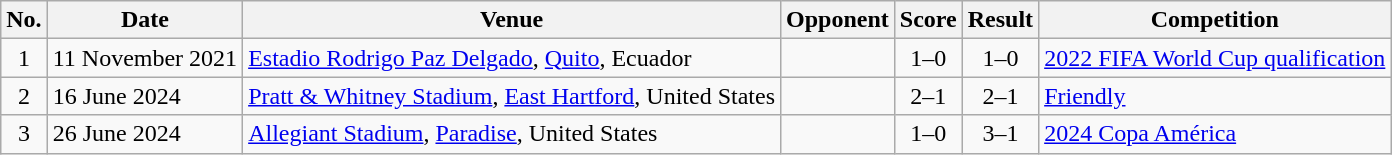<table class="wikitable sortable">
<tr>
<th scope="col">No.</th>
<th scope="col">Date</th>
<th scope="col">Venue</th>
<th scope="col">Opponent</th>
<th scope="col">Score</th>
<th scope="col">Result</th>
<th scope="col">Competition</th>
</tr>
<tr>
<td align="center">1</td>
<td>11 November 2021</td>
<td><a href='#'>Estadio Rodrigo Paz Delgado</a>, <a href='#'>Quito</a>, Ecuador</td>
<td></td>
<td align="center">1–0</td>
<td align="center">1–0</td>
<td><a href='#'>2022 FIFA World Cup qualification</a></td>
</tr>
<tr>
<td align="center">2</td>
<td>16 June 2024</td>
<td><a href='#'>Pratt & Whitney Stadium</a>, <a href='#'>East Hartford</a>, United States</td>
<td></td>
<td align="center">2–1</td>
<td align="center">2–1</td>
<td><a href='#'>Friendly</a></td>
</tr>
<tr>
<td align="center">3</td>
<td>26 June 2024</td>
<td><a href='#'>Allegiant Stadium</a>, <a href='#'>Paradise</a>, United States</td>
<td></td>
<td align="center">1–0</td>
<td align="center">3–1</td>
<td><a href='#'>2024 Copa América</a></td>
</tr>
</table>
